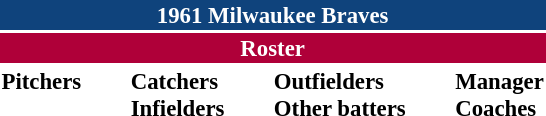<table class="toccolours" style="font-size: 95%;">
<tr>
<th colspan="10" style="background-color: #0f437c; color: white; text-align: center;">1961 Milwaukee Braves</th>
</tr>
<tr>
<td colspan="10" style="background-color: #af0039; color: white; text-align: center;"><strong>Roster</strong></td>
</tr>
<tr>
<td valign="top"><strong>Pitchers</strong><br>














</td>
<td width="25px"></td>
<td valign="top"><strong>Catchers</strong><br>




<strong>Infielders</strong>






</td>
<td width="25px"></td>
<td valign="top"><strong>Outfielders</strong><br>









<strong>Other batters</strong>

</td>
<td width="25px"></td>
<td valign="top"><strong>Manager</strong><br>

<strong>Coaches</strong>


</td>
</tr>
</table>
